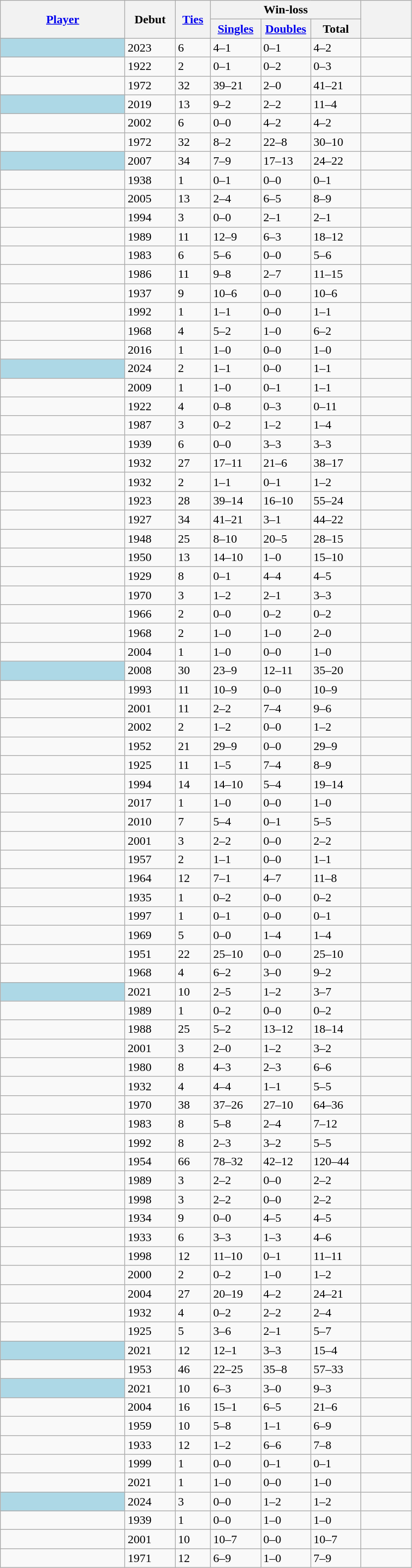<table class="wikitable sortable defaultcenter col1left col7right">
<tr>
<th width=160 rowspan=2><a href='#'>Player</a></th>
<th width=60 rowspan=2>Debut</th>
<th width=40 rowspan=2><a href='#'>Ties</a></th>
<th width=180 colspan=3>Win-loss</th>
<th width=60 rowspan=2></th>
</tr>
<tr>
<th width=60><a href='#'>Singles</a></th>
<th width=60><a href='#'>Doubles</a></th>
<th width=60>Total</th>
</tr>
<tr>
<td align=left bgcolor=lightblue></td>
<td>2023</td>
<td>6</td>
<td>4–1</td>
<td>0–1</td>
<td>4–2</td>
<td></td>
</tr>
<tr>
<td align=left></td>
<td>1922</td>
<td>2</td>
<td>0–1</td>
<td>0–2</td>
<td>0–3</td>
<td></td>
</tr>
<tr>
<td align=left></td>
<td>1972</td>
<td>32</td>
<td>39–21</td>
<td>2–0</td>
<td>41–21</td>
<td></td>
</tr>
<tr>
<td align=left bgcolor=lightblue></td>
<td>2019</td>
<td>13</td>
<td>9–2</td>
<td>2–2</td>
<td>11–4</td>
<td></td>
</tr>
<tr>
<td align=left></td>
<td>2002</td>
<td>6</td>
<td>0–0</td>
<td>4–2</td>
<td>4–2</td>
<td></td>
</tr>
<tr>
<td align=left></td>
<td>1972</td>
<td>32</td>
<td>8–2</td>
<td>22–8</td>
<td>30–10</td>
<td></td>
</tr>
<tr>
<td align=left bgcolor=lightblue></td>
<td>2007</td>
<td>34</td>
<td>7–9</td>
<td>17–13</td>
<td>24–22</td>
<td></td>
</tr>
<tr>
<td align=left></td>
<td>1938</td>
<td>1</td>
<td>0–1</td>
<td>0–0</td>
<td>0–1</td>
<td></td>
</tr>
<tr>
<td align=left></td>
<td>2005</td>
<td>13</td>
<td>2–4</td>
<td>6–5</td>
<td>8–9</td>
<td></td>
</tr>
<tr>
<td align=left></td>
<td>1994</td>
<td>3</td>
<td>0–0</td>
<td>2–1</td>
<td>2–1</td>
<td></td>
</tr>
<tr>
<td align=left></td>
<td>1989</td>
<td>11</td>
<td>12–9</td>
<td>6–3</td>
<td>18–12</td>
<td></td>
</tr>
<tr>
<td align=left></td>
<td>1983</td>
<td>6</td>
<td>5–6</td>
<td>0–0</td>
<td>5–6</td>
<td></td>
</tr>
<tr>
<td align=left></td>
<td>1986</td>
<td>11</td>
<td>9–8</td>
<td>2–7</td>
<td>11–15</td>
<td></td>
</tr>
<tr>
<td align=left></td>
<td>1937</td>
<td>9</td>
<td>10–6</td>
<td>0–0</td>
<td>10–6</td>
<td></td>
</tr>
<tr>
<td align=left></td>
<td>1992</td>
<td>1</td>
<td>1–1</td>
<td>0–0</td>
<td>1–1</td>
<td></td>
</tr>
<tr>
<td align=left></td>
<td>1968</td>
<td>4</td>
<td>5–2</td>
<td>1–0</td>
<td>6–2</td>
<td></td>
</tr>
<tr>
<td align=left></td>
<td>2016</td>
<td>1</td>
<td>1–0</td>
<td>0–0</td>
<td>1–0</td>
<td></td>
</tr>
<tr>
<td align=left bgcolor=lightblue></td>
<td>2024</td>
<td>2</td>
<td>1–1</td>
<td>0–0</td>
<td>1–1</td>
<td></td>
</tr>
<tr>
<td align=left></td>
<td>2009</td>
<td>1</td>
<td>1–0</td>
<td>0–1</td>
<td>1–1</td>
<td></td>
</tr>
<tr>
<td align=left></td>
<td>1922</td>
<td>4</td>
<td>0–8</td>
<td>0–3</td>
<td>0–11</td>
<td></td>
</tr>
<tr>
<td align=left></td>
<td>1987</td>
<td>3</td>
<td>0–2</td>
<td>1–2</td>
<td>1–4</td>
<td></td>
</tr>
<tr>
<td align=left></td>
<td>1939</td>
<td>6</td>
<td>0–0</td>
<td>3–3</td>
<td>3–3</td>
<td></td>
</tr>
<tr>
<td align=left></td>
<td>1932</td>
<td>27</td>
<td>17–11</td>
<td>21–6</td>
<td>38–17</td>
<td></td>
</tr>
<tr>
<td align=left></td>
<td>1932</td>
<td>2</td>
<td>1–1</td>
<td>0–1</td>
<td>1–2</td>
<td></td>
</tr>
<tr>
<td align=left></td>
<td>1923</td>
<td>28</td>
<td>39–14</td>
<td>16–10</td>
<td>55–24</td>
<td></td>
</tr>
<tr>
<td align=left></td>
<td>1927</td>
<td>34</td>
<td>41–21</td>
<td>3–1</td>
<td>44–22</td>
<td></td>
</tr>
<tr>
<td align=left></td>
<td>1948</td>
<td>25</td>
<td>8–10</td>
<td>20–5</td>
<td>28–15</td>
<td></td>
</tr>
<tr>
<td align=left></td>
<td>1950</td>
<td>13</td>
<td>14–10</td>
<td>1–0</td>
<td>15–10</td>
<td></td>
</tr>
<tr>
<td align=left></td>
<td>1929</td>
<td>8</td>
<td>0–1</td>
<td>4–4</td>
<td>4–5</td>
<td></td>
</tr>
<tr>
<td align=left></td>
<td>1970</td>
<td>3</td>
<td>1–2</td>
<td>2–1</td>
<td>3–3</td>
<td></td>
</tr>
<tr>
<td align=left></td>
<td>1966</td>
<td>2</td>
<td>0–0</td>
<td>0–2</td>
<td>0–2</td>
<td></td>
</tr>
<tr>
<td align=left></td>
<td>1968</td>
<td>2</td>
<td>1–0</td>
<td>1–0</td>
<td>2–0</td>
<td></td>
</tr>
<tr>
<td align=left></td>
<td>2004</td>
<td>1</td>
<td>1–0</td>
<td>0–0</td>
<td>1–0</td>
<td></td>
</tr>
<tr>
<td align=left bgcolor=lightblue></td>
<td>2008</td>
<td>30</td>
<td>23–9</td>
<td>12–11</td>
<td>35–20</td>
<td></td>
</tr>
<tr>
<td align=left></td>
<td>1993</td>
<td>11</td>
<td>10–9</td>
<td>0–0</td>
<td>10–9</td>
<td></td>
</tr>
<tr>
<td align=left></td>
<td>2001</td>
<td>11</td>
<td>2–2</td>
<td>7–4</td>
<td>9–6</td>
<td></td>
</tr>
<tr>
<td align=left></td>
<td>2002</td>
<td>2</td>
<td>1–2</td>
<td>0–0</td>
<td>1–2</td>
<td></td>
</tr>
<tr>
<td align=left></td>
<td>1952</td>
<td>21</td>
<td>29–9</td>
<td>0–0</td>
<td>29–9</td>
<td></td>
</tr>
<tr>
<td align=left></td>
<td>1925</td>
<td>11</td>
<td>1–5</td>
<td>7–4</td>
<td>8–9</td>
<td></td>
</tr>
<tr>
<td align=left></td>
<td>1994</td>
<td>14</td>
<td>14–10</td>
<td>5–4</td>
<td>19–14</td>
<td></td>
</tr>
<tr>
<td align=left></td>
<td>2017</td>
<td>1</td>
<td>1–0</td>
<td>0–0</td>
<td>1–0</td>
<td></td>
</tr>
<tr>
<td align=left></td>
<td>2010</td>
<td>7</td>
<td>5–4</td>
<td>0–1</td>
<td>5–5</td>
<td></td>
</tr>
<tr>
<td align=left></td>
<td>2001</td>
<td>3</td>
<td>2–2</td>
<td>0–0</td>
<td>2–2</td>
<td></td>
</tr>
<tr>
<td align=left></td>
<td>1957</td>
<td>2</td>
<td>1–1</td>
<td>0–0</td>
<td>1–1</td>
<td></td>
</tr>
<tr>
<td align=left></td>
<td>1964</td>
<td>12</td>
<td>7–1</td>
<td>4–7</td>
<td>11–8</td>
<td></td>
</tr>
<tr>
<td align=left></td>
<td>1935</td>
<td>1</td>
<td>0–2</td>
<td>0–0</td>
<td>0–2</td>
<td></td>
</tr>
<tr>
<td align=left></td>
<td>1997</td>
<td>1</td>
<td>0–1</td>
<td>0–0</td>
<td>0–1</td>
<td></td>
</tr>
<tr>
<td align=left></td>
<td>1969</td>
<td>5</td>
<td>0–0</td>
<td>1–4</td>
<td>1–4</td>
<td></td>
</tr>
<tr>
<td align=left></td>
<td>1951</td>
<td>22</td>
<td>25–10</td>
<td>0–0</td>
<td>25–10</td>
<td></td>
</tr>
<tr>
<td align=left></td>
<td>1968</td>
<td>4</td>
<td>6–2</td>
<td>3–0</td>
<td>9–2</td>
<td></td>
</tr>
<tr>
<td bgcolor=lightblue align=left></td>
<td>2021</td>
<td>10</td>
<td>2–5</td>
<td>1–2</td>
<td>3–7</td>
<td></td>
</tr>
<tr>
<td align=left></td>
<td>1989</td>
<td>1</td>
<td>0–2</td>
<td>0–0</td>
<td>0–2</td>
<td></td>
</tr>
<tr>
<td align=left></td>
<td>1988</td>
<td>25</td>
<td>5–2</td>
<td>13–12</td>
<td>18–14</td>
<td></td>
</tr>
<tr>
<td align=left></td>
<td>2001</td>
<td>3</td>
<td>2–0</td>
<td>1–2</td>
<td>3–2</td>
<td></td>
</tr>
<tr>
<td align=left></td>
<td>1980</td>
<td>8</td>
<td>4–3</td>
<td>2–3</td>
<td>6–6</td>
<td></td>
</tr>
<tr>
<td align=left></td>
<td>1932</td>
<td>4</td>
<td>4–4</td>
<td>1–1</td>
<td>5–5</td>
<td></td>
</tr>
<tr>
<td align=left></td>
<td>1970</td>
<td>38</td>
<td>37–26</td>
<td>27–10</td>
<td>64–36</td>
<td></td>
</tr>
<tr>
<td align=left></td>
<td>1983</td>
<td>8</td>
<td>5–8</td>
<td>2–4</td>
<td>7–12</td>
<td></td>
</tr>
<tr>
<td align=left></td>
<td>1992</td>
<td>8</td>
<td>2–3</td>
<td>3–2</td>
<td>5–5</td>
<td></td>
</tr>
<tr>
<td align=left></td>
<td>1954</td>
<td>66</td>
<td>78–32</td>
<td>42–12</td>
<td>120–44</td>
<td></td>
</tr>
<tr>
<td align=left></td>
<td>1989</td>
<td>3</td>
<td>2–2</td>
<td>0–0</td>
<td>2–2</td>
<td></td>
</tr>
<tr>
<td align=left></td>
<td>1998</td>
<td>3</td>
<td>2–2</td>
<td>0–0</td>
<td>2–2</td>
<td></td>
</tr>
<tr>
<td align=left></td>
<td>1934</td>
<td>9</td>
<td>0–0</td>
<td>4–5</td>
<td>4–5</td>
<td></td>
</tr>
<tr>
<td align=left></td>
<td>1933</td>
<td>6</td>
<td>3–3</td>
<td>1–3</td>
<td>4–6</td>
<td></td>
</tr>
<tr>
<td align=left></td>
<td>1998</td>
<td>12</td>
<td>11–10</td>
<td>0–1</td>
<td>11–11</td>
<td></td>
</tr>
<tr>
<td align=left></td>
<td>2000</td>
<td>2</td>
<td>0–2</td>
<td>1–0</td>
<td>1–2</td>
<td></td>
</tr>
<tr>
<td align=left></td>
<td>2004</td>
<td>27</td>
<td>20–19</td>
<td>4–2</td>
<td>24–21</td>
<td></td>
</tr>
<tr>
<td align=left></td>
<td>1932</td>
<td>4</td>
<td>0–2</td>
<td>2–2</td>
<td>2–4</td>
<td></td>
</tr>
<tr>
<td align=left></td>
<td>1925</td>
<td>5</td>
<td>3–6</td>
<td>2–1</td>
<td>5–7</td>
<td></td>
</tr>
<tr>
<td bgcolor=lightblue align=left></td>
<td>2021</td>
<td>12</td>
<td>12–1</td>
<td>3–3</td>
<td>15–4</td>
<td></td>
</tr>
<tr>
<td align=left></td>
<td>1953</td>
<td>46</td>
<td>22–25</td>
<td>35–8</td>
<td>57–33</td>
<td></td>
</tr>
<tr>
<td bgcolor=lightblue align=left></td>
<td>2021</td>
<td>10</td>
<td>6–3</td>
<td>3–0</td>
<td>9–3</td>
<td></td>
</tr>
<tr>
<td align=left></td>
<td>2004</td>
<td>16</td>
<td>15–1</td>
<td>6–5</td>
<td>21–6</td>
<td></td>
</tr>
<tr>
<td align=left></td>
<td>1959</td>
<td>10</td>
<td>5–8</td>
<td>1–1</td>
<td>6–9</td>
<td></td>
</tr>
<tr>
<td align=left></td>
<td>1933</td>
<td>12</td>
<td>1–2</td>
<td>6–6</td>
<td>7–8</td>
<td></td>
</tr>
<tr>
<td align=left></td>
<td>1999</td>
<td>1</td>
<td>0–0</td>
<td>0–1</td>
<td>0–1</td>
<td></td>
</tr>
<tr>
<td align=left></td>
<td>2021</td>
<td>1</td>
<td>1–0</td>
<td>0–0</td>
<td>1–0</td>
<td></td>
</tr>
<tr>
<td align=left bgcolor=lightblue></td>
<td>2024</td>
<td>3</td>
<td>0–0</td>
<td>1–2</td>
<td>1–2</td>
<td></td>
</tr>
<tr>
<td align=left></td>
<td>1939</td>
<td>1</td>
<td>0–0</td>
<td>1–0</td>
<td>1–0</td>
<td></td>
</tr>
<tr>
<td align=left></td>
<td>2001</td>
<td>10</td>
<td>10–7</td>
<td>0–0</td>
<td>10–7</td>
<td></td>
</tr>
<tr>
<td align=left></td>
<td>1971</td>
<td>12</td>
<td>6–9</td>
<td>1–0</td>
<td>7–9</td>
<td></td>
</tr>
</table>
